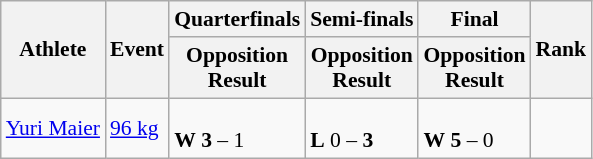<table class="wikitable" border="1" style="font-size:90%">
<tr>
<th rowspan=2>Athlete</th>
<th rowspan=2>Event</th>
<th>Quarterfinals</th>
<th>Semi-finals</th>
<th>Final</th>
<th rowspan=2>Rank</th>
</tr>
<tr>
<th>Opposition<br>Result</th>
<th>Opposition<br>Result</th>
<th>Opposition<br>Result</th>
</tr>
<tr>
<td><a href='#'>Yuri Maier</a></td>
<td><a href='#'>96 kg</a></td>
<td><br><strong>W</strong> <strong>3</strong> – 1</td>
<td><br><strong>L</strong> 0 – <strong>3</strong></td>
<td><br><strong>W</strong> <strong>5</strong> – 0</td>
<td align=center></td>
</tr>
</table>
